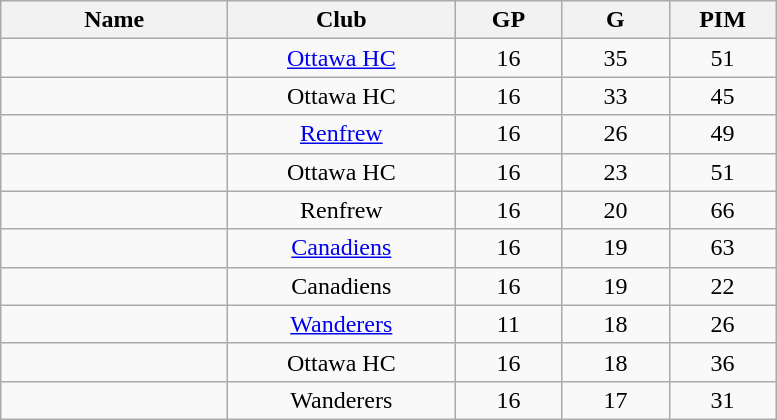<table class="wikitable" style="text-align:center;">
<tr>
<th style="width:9em">Name</th>
<th style="width:9em">Club</th>
<th style="width:4em">GP</th>
<th style="width:4em">G</th>
<th style="width:4em">PIM</th>
</tr>
<tr>
<td align="left"></td>
<td><a href='#'>Ottawa HC</a></td>
<td>16</td>
<td>35</td>
<td>51</td>
</tr>
<tr>
<td align="left"></td>
<td>Ottawa HC</td>
<td>16</td>
<td>33</td>
<td>45</td>
</tr>
<tr>
<td align="left"></td>
<td><a href='#'>Renfrew</a></td>
<td>16</td>
<td>26</td>
<td>49</td>
</tr>
<tr>
<td align="left"></td>
<td>Ottawa HC</td>
<td>16</td>
<td>23</td>
<td>51</td>
</tr>
<tr>
<td align="left"></td>
<td>Renfrew</td>
<td>16</td>
<td>20</td>
<td>66</td>
</tr>
<tr>
<td align="left"></td>
<td><a href='#'>Canadiens</a></td>
<td>16</td>
<td>19</td>
<td>63</td>
</tr>
<tr>
<td align="left"></td>
<td>Canadiens</td>
<td>16</td>
<td>19</td>
<td>22</td>
</tr>
<tr>
<td align="left"></td>
<td><a href='#'>Wanderers</a></td>
<td>11</td>
<td>18</td>
<td>26</td>
</tr>
<tr>
<td align="left"></td>
<td>Ottawa HC</td>
<td>16</td>
<td>18</td>
<td>36</td>
</tr>
<tr>
<td align="left"></td>
<td>Wanderers</td>
<td>16</td>
<td>17</td>
<td>31</td>
</tr>
</table>
